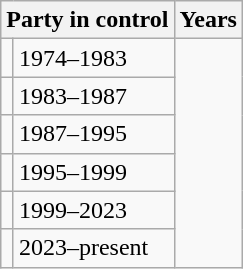<table class="wikitable">
<tr>
<th colspan=2>Party in control</th>
<th>Years</th>
</tr>
<tr>
<td></td>
<td>1974–1983</td>
</tr>
<tr>
<td></td>
<td>1983–1987</td>
</tr>
<tr>
<td></td>
<td>1987–1995</td>
</tr>
<tr>
<td></td>
<td>1995–1999</td>
</tr>
<tr>
<td></td>
<td>1999–2023</td>
</tr>
<tr>
<td></td>
<td>2023–present</td>
</tr>
</table>
